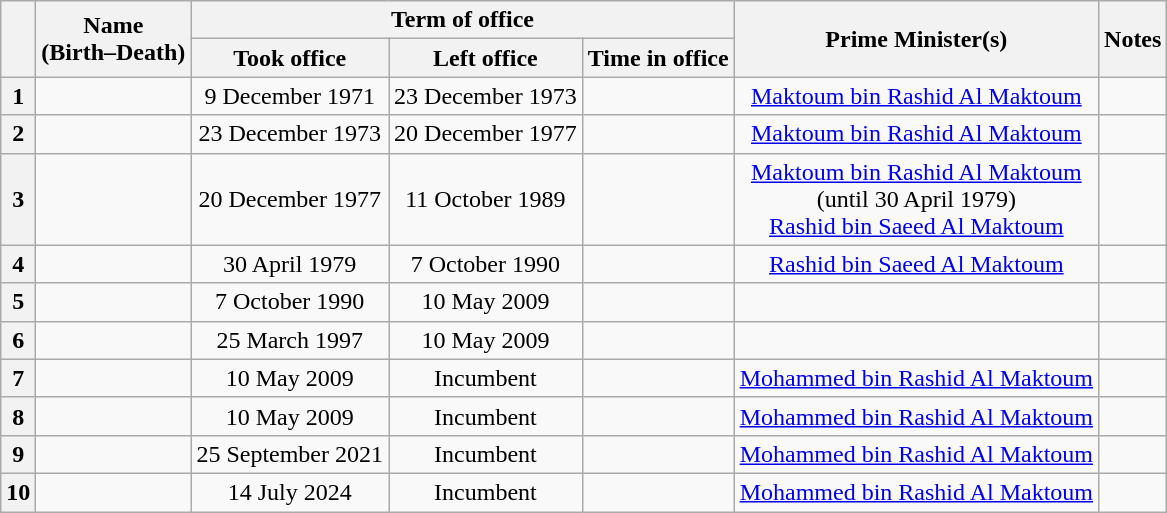<table class="wikitable" style="text-align:center">
<tr>
<th rowspan="2"></th>
<th rowspan="2">Name<br>(Birth–Death)</th>
<th colspan="3">Term of office</th>
<th rowspan="2">Prime Minister(s)</th>
<th rowspan="2">Notes</th>
</tr>
<tr>
<th>Took office</th>
<th>Left office</th>
<th>Time in office</th>
</tr>
<tr>
<th>1</th>
<td></td>
<td>9 December 1971</td>
<td>23 December 1973</td>
<td></td>
<td><a href='#'>Maktoum bin Rashid Al Maktoum</a></td>
<td></td>
</tr>
<tr>
<th>2</th>
<td></td>
<td>23 December 1973</td>
<td>20 December 1977</td>
<td></td>
<td><a href='#'>Maktoum bin Rashid Al Maktoum</a></td>
<td></td>
</tr>
<tr>
<th>3</th>
<td></td>
<td>20 December 1977</td>
<td>11 October 1989</td>
<td></td>
<td {{plainlist><a href='#'>Maktoum bin Rashid Al Maktoum</a><br>(until 30 April 1979)<br><a href='#'>Rashid bin Saeed Al Maktoum</a></td>
<td></td>
</tr>
<tr>
<th>4</th>
<td></td>
<td>30 April 1979</td>
<td>7 October 1990</td>
<td></td>
<td><a href='#'>Rashid bin Saeed Al Maktoum</a></td>
<td></td>
</tr>
<tr>
<th>5</th>
<td></td>
<td>7 October 1990</td>
<td>10 May 2009</td>
<td></td>
<td></td>
<td></td>
</tr>
<tr>
<th>6</th>
<td></td>
<td>25 March 1997</td>
<td>10 May 2009</td>
<td></td>
<td></td>
<td></td>
</tr>
<tr>
<th>7</th>
<td></td>
<td>10 May 2009</td>
<td>Incumbent</td>
<td></td>
<td><a href='#'>Mohammed bin Rashid Al Maktoum</a></td>
<td></td>
</tr>
<tr>
<th>8</th>
<td></td>
<td>10 May 2009</td>
<td>Incumbent</td>
<td></td>
<td><a href='#'>Mohammed bin Rashid Al Maktoum</a></td>
<td></td>
</tr>
<tr>
<th>9</th>
<td></td>
<td>25 September 2021</td>
<td>Incumbent</td>
<td></td>
<td><a href='#'>Mohammed bin Rashid Al Maktoum</a></td>
<td></td>
</tr>
<tr>
<th>10</th>
<td></td>
<td>14 July 2024</td>
<td>Incumbent</td>
<td></td>
<td><a href='#'>Mohammed bin Rashid Al Maktoum</a></td>
<td></td>
</tr>
</table>
